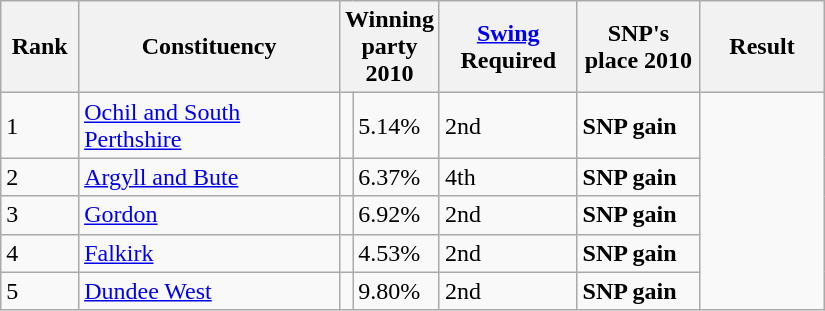<table class="wikitable" style="width:550px">
<tr>
<th style="width:50px;">Rank </th>
<th style="width:225px;">Constituency </th>
<th colspan="2" style="width:175px;">Winning party 2010</th>
<th style="width:100px;"><a href='#'>Swing</a> Required</th>
<th style="width:100px;">SNP's place 2010</th>
<th style="width:100px;">Result</th>
</tr>
<tr>
<td>1</td>
<td><a href='#'>Ochil and South Perthshire</a></td>
<td></td>
<td>5.14%</td>
<td>2nd</td>
<td><strong>SNP gain</strong></td>
</tr>
<tr>
<td>2</td>
<td><a href='#'>Argyll and Bute</a></td>
<td></td>
<td>6.37%</td>
<td>4th</td>
<td><strong>SNP gain</strong></td>
</tr>
<tr>
<td>3</td>
<td><a href='#'>Gordon</a></td>
<td></td>
<td>6.92%</td>
<td>2nd</td>
<td><strong>SNP gain</strong></td>
</tr>
<tr>
<td>4</td>
<td><a href='#'>Falkirk</a></td>
<td></td>
<td>4.53%</td>
<td>2nd</td>
<td><strong>SNP gain</strong></td>
</tr>
<tr>
<td>5</td>
<td><a href='#'>Dundee West</a></td>
<td></td>
<td>9.80%</td>
<td>2nd</td>
<td><strong>SNP gain</strong></td>
</tr>
</table>
